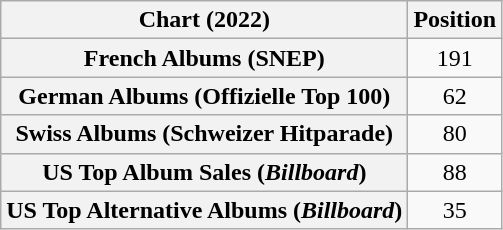<table class="wikitable sortable plainrowheaders" style="text-align:center">
<tr>
<th scope="col">Chart (2022)</th>
<th scope="col">Position</th>
</tr>
<tr>
<th scope="row">French Albums (SNEP)</th>
<td>191</td>
</tr>
<tr>
<th scope="row">German Albums (Offizielle Top 100)</th>
<td>62</td>
</tr>
<tr>
<th scope="row">Swiss Albums (Schweizer Hitparade)</th>
<td>80</td>
</tr>
<tr>
<th scope="row">US Top Album Sales (<em>Billboard</em>)</th>
<td>88</td>
</tr>
<tr>
<th scope="row">US Top Alternative Albums (<em>Billboard</em>)</th>
<td>35</td>
</tr>
</table>
